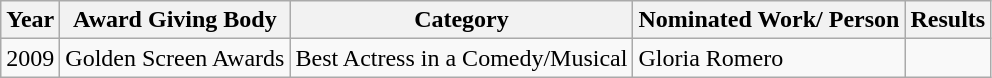<table class="wikitable">
<tr>
<th>Year</th>
<th>Award Giving Body</th>
<th>Category</th>
<th>Nominated Work/ Person</th>
<th>Results</th>
</tr>
<tr>
<td>2009</td>
<td>Golden Screen Awards</td>
<td>Best Actress in a Comedy/Musical</td>
<td>Gloria Romero</td>
<td></td>
</tr>
</table>
